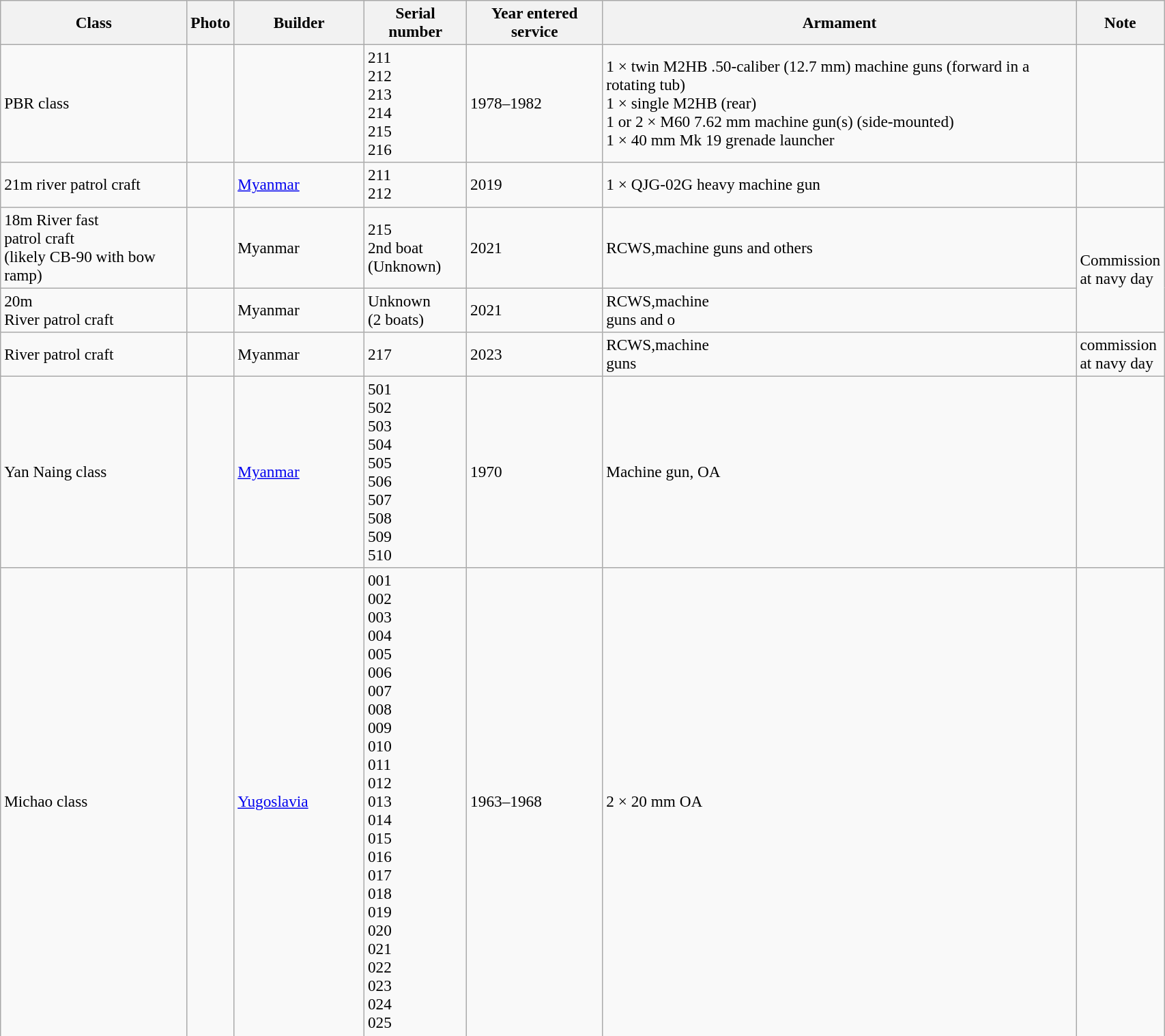<table class="wikitable" style="font-size:97%; width:90%">
<tr>
<th>Class</th>
<th>Photo</th>
<th width="120">Builder</th>
<th>Serial number</th>
<th>Year entered service</th>
<th>Armament</th>
<th>Note</th>
</tr>
<tr>
<td>PBR class</td>
<td></td>
<td></td>
<td>211<br>212<br>213<br>214<br>215<br>216</td>
<td>1978–1982</td>
<td>1 × twin M2HB .50-caliber (12.7 mm) machine guns (forward in a rotating tub)<br>1 × single M2HB (rear)<br>1 or 2 × M60 7.62 mm machine gun(s) (side-mounted)<br>1 × 40 mm Mk 19 grenade launcher</td>
<td></td>
</tr>
<tr>
<td>21m river patrol craft</td>
<td></td>
<td><a href='#'>Myanmar</a> </td>
<td>211<br>212</td>
<td>2019</td>
<td>1 × QJG-02G heavy machine gun</td>
<td></td>
</tr>
<tr>
<td>18m River fast<br>patrol craft<br>(likely CB-90 with bow ramp)</td>
<td></td>
<td>Myanmar</td>
<td>215<br>2nd boat<br>(Unknown)</td>
<td>2021</td>
<td>RCWS,machine guns and others</td>
<td rowspan="2">Commission<br>at navy day</td>
</tr>
<tr>
<td>20m<br>River patrol craft</td>
<td></td>
<td>Myanmar</td>
<td>Unknown<br>(2 boats)</td>
<td>2021</td>
<td>RCWS,machine<br>guns and o</td>
</tr>
<tr>
<td>River patrol craft</td>
<td></td>
<td>Myanmar</td>
<td>217</td>
<td>2023</td>
<td>RCWS,machine<br>guns</td>
<td>commission<br>at navy day</td>
</tr>
<tr>
<td>Yan Naing class</td>
<td></td>
<td><a href='#'>Myanmar</a> </td>
<td>501<br>502<br>503<br>504<br>505<br>506<br>507<br>508<br>509<br>510</td>
<td>1970</td>
<td>Machine gun, OA</td>
<td></td>
</tr>
<tr>
<td>Michao class</td>
<td></td>
<td><a href='#'>Yugoslavia</a> </td>
<td>001<br>002<br>003<br>004<br>005<br>006<br>007<br>008<br>009<br>010<br>011<br>012<br>013<br>014<br>015<br>016<br>017<br>018<br>019<br>020<br>021<br>022<br>023<br>024<br>025</td>
<td>1963–1968</td>
<td>2 × 20 mm OA</td>
<td></td>
</tr>
<tr>
</tr>
</table>
